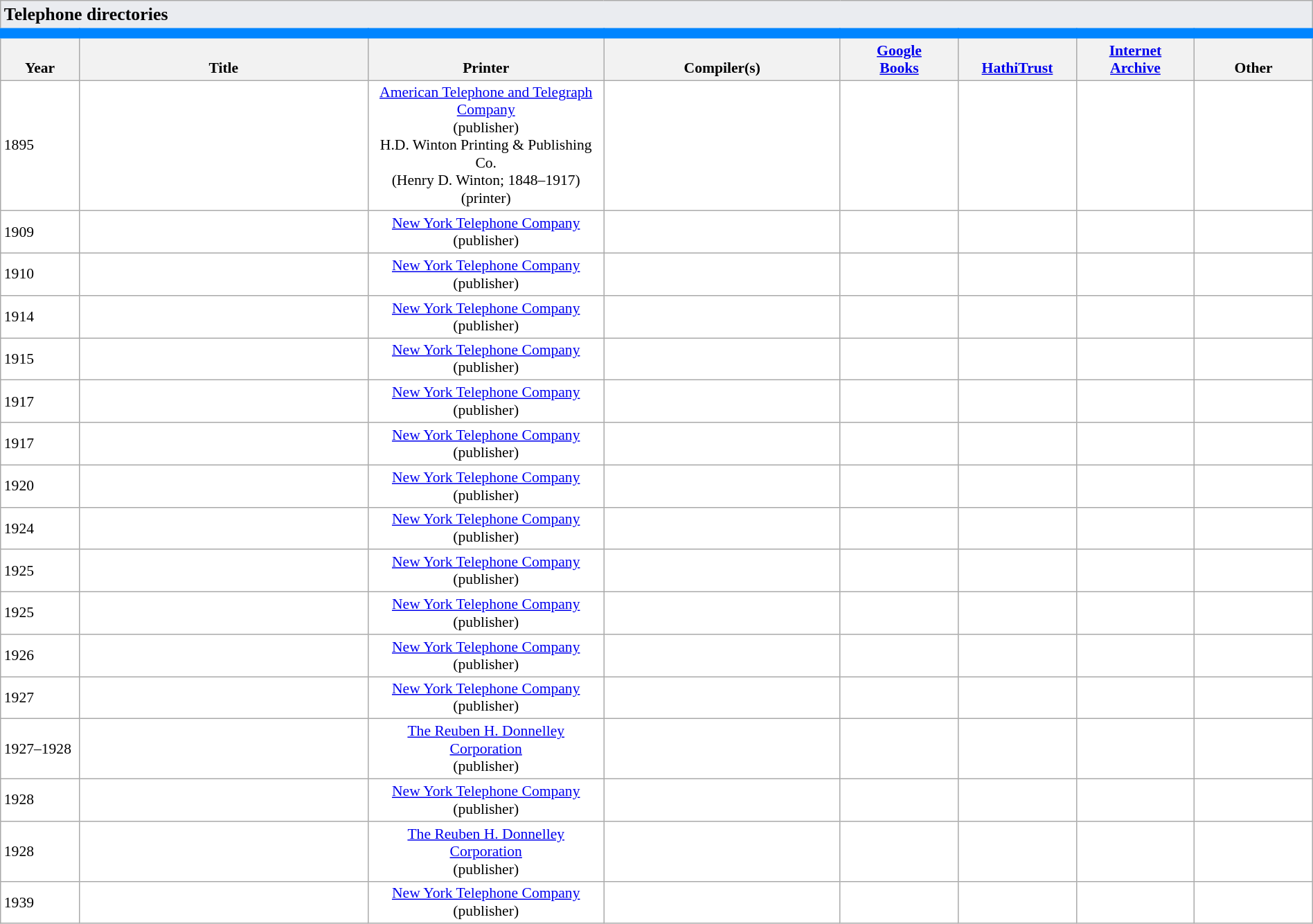<table class="wikitable collapsible sortable static-row-numbers" cellpadding="1" style="color: black; background-color: #FFFFFF; font-size: 90%; width:100%">
<tr class="static-row-header" style="text-align:center;vertical-align:bottom;">
<th style="text-align:left; background:#eaecf0; border-style: solid; border-width: 0px 0px 0px 0px;" colspan=8><big><strong>Telephone directories</strong></big></th>
</tr>
<tr class="static-row-header" style="text-align:center;vertical-align:bottom;border-style: solid; border-color: #0085ff; border-width: 10px 0px 0px 0px;">
<th>Year</th>
<th>Title</th>
<th>Printer</th>
<th>Compiler(s)</th>
<th><a href='#'>Google<br>Books</a></th>
<th><a href='#'>HathiTrust</a></th>
<th><a href='#'>Internet<br>Archive</a></th>
<th>Other</th>
</tr>
<tr>
<td width="6%">1895</td>
<td width="22%" data-sort-value="national telephone 1895"><br></td>
<td style="text-align:center" width="18%" data-sort-value="american telephone 1895"><a href='#'>American Telephone and Telegraph Company</a><br>(publisher)<br>H.D. Winton Printing & Publishing Co.<br>(Henry D. Winton; 1848–1917)<br>(printer)</td>
<td style="text-align:center" width="18%"></td>
<td style="text-align:center" width="9%" data-sort-value="NYPL 1895"></td>
<td style="text-align:center" width="9%"></td>
<td style="text-align:center" width="9%"></td>
<td style="text-align:center" width="9%"></td>
</tr>
<tr>
<td width="6%">1909</td>
<td width="22%" data-sort-value="new york city 1909"></td>
<td style="text-align:center" width="18%" data-sort-value="new york telephone 1909"><a href='#'>New York Telephone Company</a><br>(publisher)</td>
<td style="text-align:center" width="18%"></td>
<td style="text-align:center" width="9%"></td>
<td style="text-align:center" width="9%"></td>
<td style="text-align:center" width="9%" data-sort-value="brooklyn 1909"></td>
<td style="text-align:center" width="9%"></td>
</tr>
<tr>
<td width="6%">1910</td>
<td width="22%" data-sort-value="new york city 1910"></td>
<td style="text-align:center" width="18%" data-sort-value="new york telephone 1910"><a href='#'>New York Telephone Company</a><br>(publisher)</td>
<td style="text-align:center" width="18%"></td>
<td style="text-align:center" width="9%"></td>
<td style="text-align:center" width="9%"></td>
<td style="text-align:center" width="9%" data-sort-value="brooklyn 1910"></td>
<td style="text-align:center" width="9%"></td>
</tr>
<tr>
<td width="6%">1914</td>
<td width="22%" data-sort-value="new york city 1914"></td>
<td style="text-align:center" width="18%" data-sort-value="new york telephone 1914"><a href='#'>New York Telephone Company</a><br>(publisher)</td>
<td style="text-align:center" width="18%"></td>
<td style="text-align:center" width="9%"></td>
<td style="text-align:center" width="9%"></td>
<td style="text-align:center" width="9%" data-sort-value="brooklyn 1914"></td>
<td style="text-align:center" width="9%"></td>
</tr>
<tr>
<td width="6%">1915</td>
<td width="22%" data-sort-value="new york city 1915"></td>
<td style="text-align:center" width="18%" data-sort-value="new york telephone 1915"><a href='#'>New York Telephone Company</a><br>(publisher)</td>
<td style="text-align:center" width="18%"></td>
<td style="text-align:center" width="9%"></td>
<td style="text-align:center" width="9%"></td>
<td style="text-align:center" width="9%" data-sort-value="brooklyn 1915"></td>
<td style="text-align:center" width="9%"></td>
</tr>
<tr>
<td width="6%">1917</td>
<td width="22%" data-sort-value="new york city 1917"></td>
<td style="text-align:center" width="18%" data-sort-value="new york telephone 1917"><a href='#'>New York Telephone Company</a><br>(publisher)</td>
<td style="text-align:center" width="18%"></td>
<td style="text-align:center" width="9%"></td>
<td style="text-align:center" width="9%"></td>
<td style="text-align:center" width="9%" data-sort-value="brooklyn 1917"></td>
<td style="text-align:center" width="9%"></td>
</tr>
<tr id="Vince">
<td width="6%">1917</td>
<td width="22%" data-sort-value="new york city 1917"></td>
<td style="text-align:center" width="18%" data-sort-value="new york telephone 1917"><a href='#'>New York Telephone Company</a><br>(publisher)</td>
<td style="text-align:center" width="18%"></td>
<td style="text-align:center" width="9%"></td>
<td style="text-align:center" width="9%"></td>
<td style="text-align:center" width="9%" data-sort-value="brooklyn 1917"></td>
<td style="text-align:center" width="9%"></td>
</tr>
<tr>
<td width="6%">1920</td>
<td width="22%" data-sort-value="new york city 1920"></td>
<td style="text-align:center" width="18%" data-sort-value="new york telephone 1920"><a href='#'>New York Telephone Company</a><br>(publisher)</td>
<td style="text-align:center" width="18%"></td>
<td style="text-align:center" width="9%"></td>
<td style="text-align:center" width="9%"></td>
<td style="text-align:center" width="9%" data-sort-value="brooklyn 1920"></td>
<td style="text-align:center" width="9%"></td>
</tr>
<tr>
<td width="6%">1924</td>
<td width="22%" data-sort-value="brooklyn queens 1924"></td>
<td style="text-align:center" width="18%" data-sort-value="new york telephone 1924"><a href='#'>New York Telephone Company</a><br>(publisher)</td>
<td style="text-align:center" width="18%"></td>
<td style="text-align:center" width="9%"></td>
<td style="text-align:center" width="9%"></td>
<td style="text-align:center" width="9%" data-sort-value="brooklyn 1924"></td>
<td style="text-align:center" width="9%"></td>
</tr>
<tr>
<td width="6%">1925</td>
<td width="22%" data-sort-value="brooklyn queens 1925"></td>
<td style="text-align:center" width="18%" data-sort-value="new york telephone 1925"><a href='#'>New York Telephone Company</a><br>(publisher)</td>
<td style="text-align:center" width="18%"></td>
<td style="text-align:center" width="9%"></td>
<td style="text-align:center" width="9%"></td>
<td style="text-align:center" width="9%" data-sort-value="brooklyn 1925"></td>
<td style="text-align:center" width="9%"></td>
</tr>
<tr>
<td width="6%">1925</td>
<td width="22%" data-sort-value="brooklyn queens 1925"></td>
<td style="text-align:center" width="18%" data-sort-value="new york telephone 1925"><a href='#'>New York Telephone Company</a><br>(publisher)</td>
<td style="text-align:center" width="18%"></td>
<td style="text-align:center" width="9%"></td>
<td style="text-align:center" width="9%"></td>
<td style="text-align:center" width="9%" data-sort-value="brooklyn 1925"></td>
<td style="text-align:center" width="9%"></td>
</tr>
<tr>
<td width="6%">1926</td>
<td width="22%" data-sort-value="brooklyn queens 1926"></td>
<td style="text-align:center" width="18%" data-sort-value="new york telephone 1926"><a href='#'>New York Telephone Company</a><br>(publisher)</td>
<td style="text-align:center" width="18%"></td>
<td style="text-align:center" width="9%"></td>
<td style="text-align:center" width="9%"></td>
<td style="text-align:center" width="9%" data-sort-value="brooklyn 1926"></td>
<td style="text-align:center" width="9%"></td>
</tr>
<tr>
<td width="6%">1927</td>
<td width="22%" data-sort-value="brooklyn queens 1927"></td>
<td style="text-align:center" width="18%" data-sort-value="new york telephone 1927"><a href='#'>New York Telephone Company</a><br>(publisher)</td>
<td style="text-align:center" width="18%"></td>
<td style="text-align:center" width="9%"></td>
<td style="text-align:center" width="9%"></td>
<td style="text-align:center" width="9%" data-sort-value="brooklyn 1927"></td>
<td style="text-align:center" width="9%"></td>
</tr>
<tr>
<td width="6%">1927–1928</td>
<td width="22%" data-sort-value="donnelleys red book 1927"></td>
<td style="text-align:center" width="18%" data-sort-value="donnelley 1927"><a href='#'>The Reuben H. Donnelley Corporation</a><br>(publisher)</td>
<td style="text-align:center" width="18%"></td>
<td style="text-align:center" width="9%"></td>
<td style="text-align:center" width="9%"></td>
<td style="text-align:center" width="9%" data-sort-value="brooklyn 1927"></td>
<td style="text-align:center" width="9%"></td>
</tr>
<tr>
<td width="6%">1928</td>
<td width="22%" data-sort-value="brooklyn queens 1928"></td>
<td style="text-align:center" width="18%" data-sort-value="new york telephone 1928"><a href='#'>New York Telephone Company</a><br>(publisher)</td>
<td style="text-align:center" width="18%"></td>
<td style="text-align:center" width="9%"></td>
<td style="text-align:center" width="9%"></td>
<td style="text-align:center" width="9%" data-sort-value="brooklyn 1928"></td>
<td style="text-align:center" width="9%"></td>
</tr>
<tr>
<td width="6%">1928</td>
<td width="22%" data-sort-value="donnelleys red book 1928"></td>
<td style="text-align:center" width="18%" data-sort-value="donnelley 1928"><a href='#'>The Reuben H. Donnelley Corporation</a><br>(publisher)</td>
<td style="text-align:center" width="18%"></td>
<td style="text-align:center" width="9%"></td>
<td style="text-align:center" width="9%"></td>
<td style="text-align:center" width="9%" data-sort-value="brooklyn 1928"></td>
<td style="text-align:center" width="9%"></td>
</tr>
<tr>
<td width="6%">1939</td>
<td width="22%" data-sort-value="queens telephone directory 1939"></td>
<td style="text-align:center" width="18%" data-sort-value="donnelley 1939"><a href='#'>New York Telephone Company</a><br>(publisher)</td>
<td style="text-align:center" width="18%"></td>
<td style="text-align:center" width="9%"></td>
<td style="text-align:center" width="9%"></td>
<td style="text-align:center" width="9%"></td>
<td style="text-align:center" width="9%" data-sort-value="NYPL 1939"></td>
</tr>
</table>
